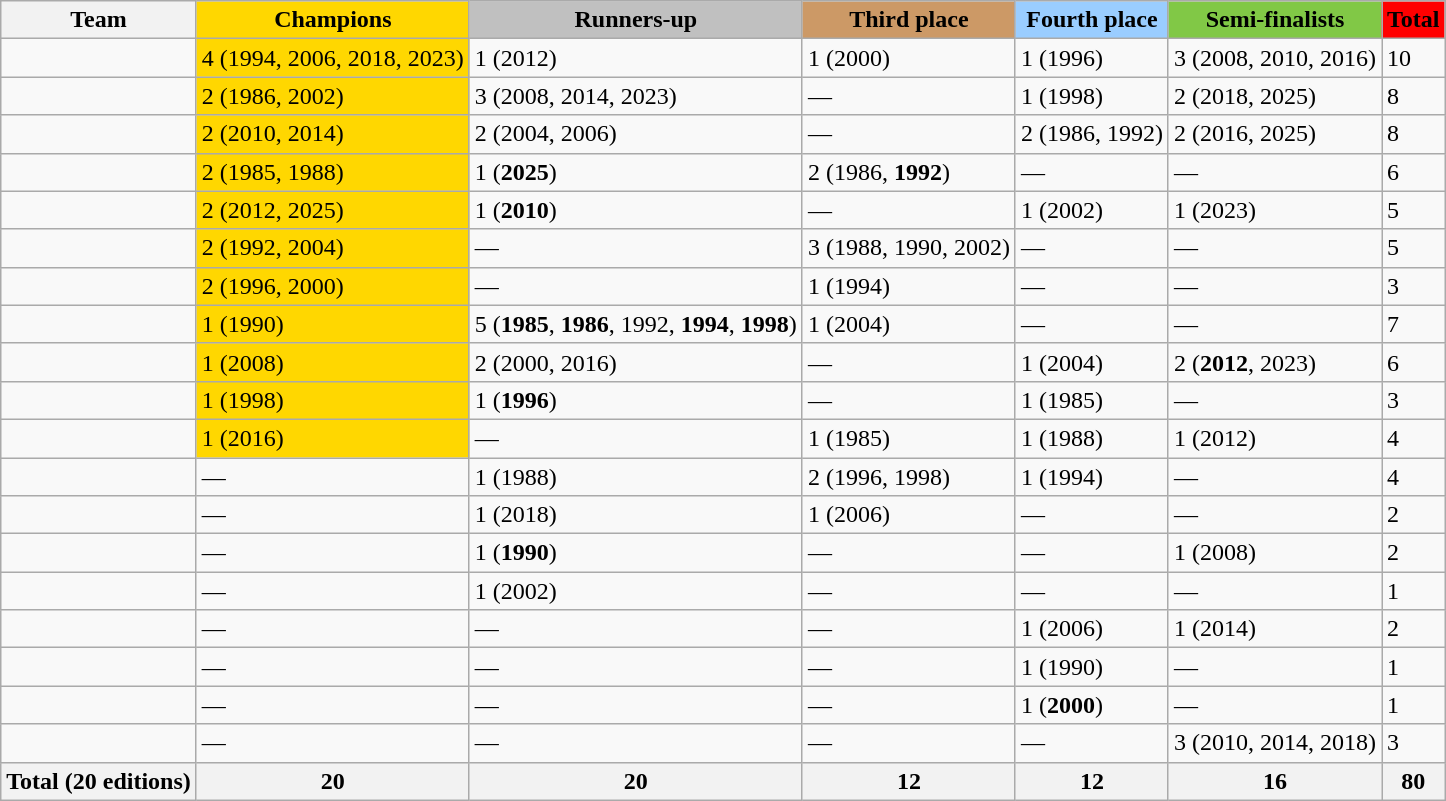<table class="wikitable">
<tr>
<th>Team</th>
<th style="background-color:gold;">Champions</th>
<th style="background-color:silver;">Runners-up</th>
<th style="background-color:#cc9966;">Third place</th>
<th style="background-color:#9acdff;">Fourth place</th>
<th style="background-color:#81c846;">Semi-finalists</th>
<th style="background-color:Red;">Total</th>
</tr>
<tr>
<td></td>
<td style="background-color:gold;">4 (1994, 2006, 2018, 2023)</td>
<td>1 (2012)</td>
<td>1 (2000)</td>
<td>1 (1996)</td>
<td>3 (2008, 2010, 2016)</td>
<td>10</td>
</tr>
<tr>
<td></td>
<td style="background-color:gold;">2 (1986, 2002)</td>
<td>3 (2008, 2014, 2023)</td>
<td>—</td>
<td>1 (1998)</td>
<td>2 (2018, 2025)</td>
<td>8</td>
</tr>
<tr>
<td></td>
<td style="background-color:gold;">2 (2010, 2014)</td>
<td>2 (2004, 2006)</td>
<td>—</td>
<td>2 (1986, 1992)</td>
<td>2 (2016, 2025)</td>
<td>8</td>
</tr>
<tr>
<td></td>
<td style="background-color:gold;">2 (1985, 1988)</td>
<td>1 (<strong>2025</strong>)</td>
<td>2 (1986, <strong>1992</strong>)</td>
<td>—</td>
<td>—</td>
<td>6</td>
</tr>
<tr>
<td></td>
<td style="background-color:gold;">2 (2012, 2025)</td>
<td>1 (<strong>2010</strong>)</td>
<td>—</td>
<td>1 (2002)</td>
<td>1 (2023)</td>
<td>5</td>
</tr>
<tr>
<td></td>
<td style="background-color:gold;">2 (1992, 2004)</td>
<td>—</td>
<td>3 (1988, 1990, 2002)</td>
<td>—</td>
<td>—</td>
<td>5</td>
</tr>
<tr>
<td></td>
<td style="background-color:gold;">2 (1996, 2000)</td>
<td>—</td>
<td>1 (1994)</td>
<td>—</td>
<td>—</td>
<td>3</td>
</tr>
<tr>
<td></td>
<td style="background-color:gold;">1 (1990)</td>
<td>5 (<strong>1985</strong>, <strong>1986</strong>, 1992, <strong>1994</strong>, <strong>1998</strong>)</td>
<td>1 (2004)</td>
<td>—</td>
<td>—</td>
<td>7</td>
</tr>
<tr>
<td></td>
<td style="background-color:gold;">1 (2008)</td>
<td>2 (2000, 2016)</td>
<td>—</td>
<td>1 (2004)</td>
<td>2 (<strong>2012</strong>, 2023)</td>
<td>6</td>
</tr>
<tr>
<td></td>
<td style="background-color:gold;">1 (1998)</td>
<td>1 (<strong>1996</strong>)</td>
<td>—</td>
<td>1 (1985)</td>
<td>—</td>
<td>3</td>
</tr>
<tr>
<td></td>
<td style="background-color:gold;">1 (2016)</td>
<td>—</td>
<td>1 (1985)</td>
<td>1 (1988)</td>
<td>1 (2012)</td>
<td>4</td>
</tr>
<tr>
<td></td>
<td>—</td>
<td>1 (1988)</td>
<td>2 (1996, 1998)</td>
<td>1 (1994)</td>
<td>—</td>
<td>4</td>
</tr>
<tr>
<td></td>
<td>—</td>
<td>1 (2018)</td>
<td>1 (2006)</td>
<td>—</td>
<td>—</td>
<td>2</td>
</tr>
<tr>
<td></td>
<td>—</td>
<td>1 (<strong>1990</strong>)</td>
<td>—</td>
<td>—</td>
<td>1 (2008)</td>
<td>2</td>
</tr>
<tr>
<td></td>
<td>—</td>
<td>1 (2002)</td>
<td>—</td>
<td>—</td>
<td>—</td>
<td>1</td>
</tr>
<tr>
<td></td>
<td>—</td>
<td>—</td>
<td>—</td>
<td>1 (2006)</td>
<td>1 (2014)</td>
<td>2</td>
</tr>
<tr>
<td></td>
<td>—</td>
<td>—</td>
<td>—</td>
<td>1 (1990)</td>
<td>—</td>
<td>1</td>
</tr>
<tr>
<td></td>
<td>—</td>
<td>—</td>
<td>—</td>
<td>1 (<strong>2000</strong>)</td>
<td>—</td>
<td>1</td>
</tr>
<tr>
<td></td>
<td>—</td>
<td>—</td>
<td>—</td>
<td>—</td>
<td>3 (2010, 2014, 2018)</td>
<td>3</td>
</tr>
<tr>
<th>Total (20 editions)</th>
<th>20</th>
<th>20</th>
<th>12</th>
<th>12</th>
<th>16</th>
<th>80</th>
</tr>
</table>
